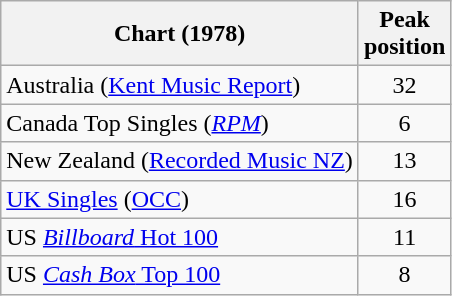<table class="wikitable sortable">
<tr>
<th>Chart (1978)</th>
<th>Peak<br>position</th>
</tr>
<tr>
<td>Australia (<a href='#'>Kent Music Report</a>)</td>
<td style="text-align:center;">32</td>
</tr>
<tr>
<td>Canada Top Singles (<em><a href='#'>RPM</a></em>)</td>
<td style="text-align:center;">6</td>
</tr>
<tr>
<td>New Zealand (<a href='#'>Recorded Music NZ</a>)</td>
<td style="text-align:center;">13</td>
</tr>
<tr>
<td><a href='#'>UK Singles</a> (<a href='#'>OCC</a>)</td>
<td style="text-align:center;">16</td>
</tr>
<tr>
<td>US <a href='#'><em>Billboard</em> Hot 100</a></td>
<td style="text-align:center;">11</td>
</tr>
<tr>
<td>US <a href='#'><em>Cash Box</em> Top 100</a></td>
<td style="text-align:center;">8</td>
</tr>
</table>
